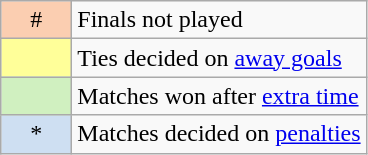<table class="wikitable">
<tr>
<td width=40px align=center style="background-color:#FBCEB1">#</td>
<td>Finals not played</td>
</tr>
<tr>
<td width="40px" bgcolor="#FFFF99" align="center"></td>
<td>Ties decided on <a href='#'>away goals</a></td>
</tr>
<tr>
<td width=40px align=center style="background-color:#D0F0C0"></td>
<td>Matches won after <a href='#'>extra time</a></td>
</tr>
<tr>
<td width=40px align=center style="background-color:#CEDFF2">*</td>
<td>Matches decided on <a href='#'>penalties</a></td>
</tr>
</table>
